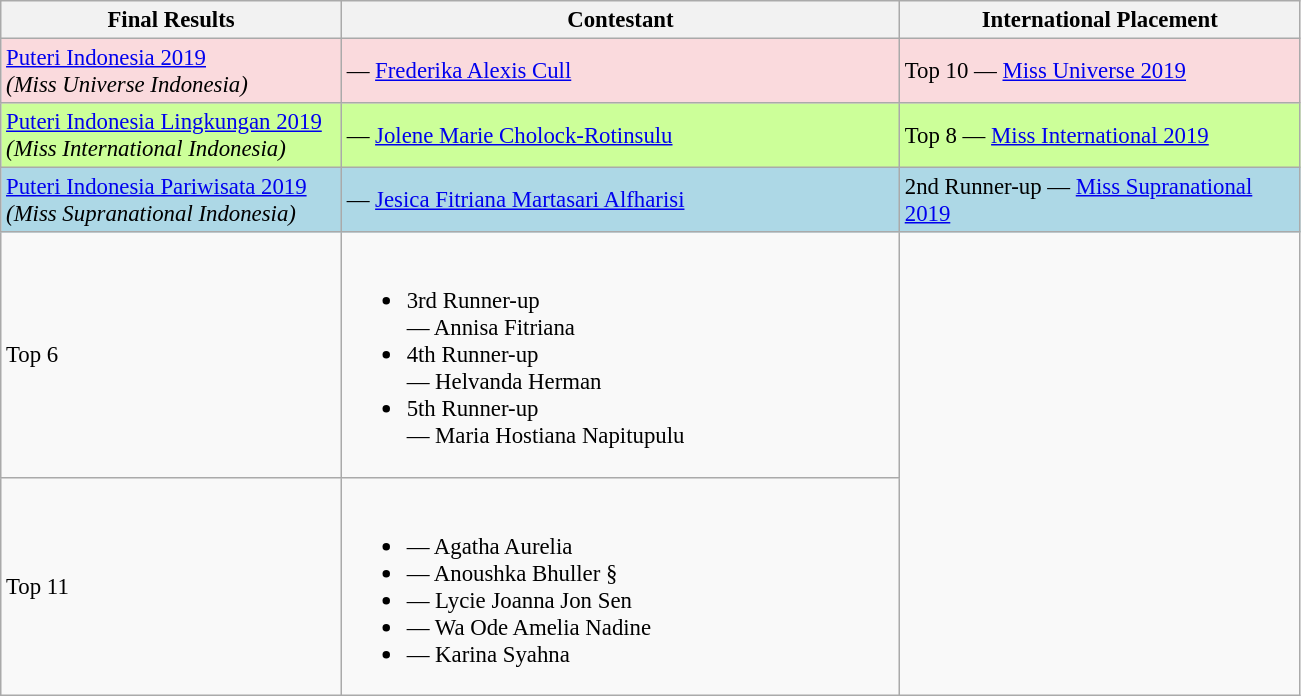<table class="wikitable sortable" style="font-size:95%;">
<tr>
<th style="width:220px;">Final Results</th>
<th style="width:365px;">Contestant</th>
<th style="width:260px;">International Placement</th>
</tr>
<tr>
<td style="background:#fadadd;"><a href='#'>Puteri Indonesia 2019</a><br><em>(Miss Universe Indonesia)</em></td>
<td style="background:#fadadd;"> — <a href='#'>Frederika Alexis Cull</a></td>
<td style="background:#fadadd;">Top 10 — <a href='#'>Miss Universe 2019</a></td>
</tr>
<tr>
<td style="background:#ccff99;"><a href='#'>Puteri Indonesia Lingkungan 2019</a><br><em>(Miss International Indonesia)</em></td>
<td style="background:#ccff99;"> — <a href='#'>Jolene Marie Cholock-Rotinsulu</a></td>
<td style="background:#ccff99;">Top 8 — <a href='#'>Miss International 2019</a></td>
</tr>
<tr>
<td style="background:#ADD8E6;"><a href='#'>Puteri Indonesia Pariwisata 2019</a><br><em>(Miss Supranational Indonesia)</em></td>
<td style="background:#ADD8E6;"> — <a href='#'>Jesica Fitriana Martasari Alfharisi</a></td>
<td style="background:#ADD8E6;">2nd Runner-up — <a href='#'>Miss Supranational 2019</a></td>
</tr>
<tr>
<td>Top 6</td>
<td><br><ul><li>3rd Runner-up<br> — Annisa Fitriana</li><li>4th Runner-up<br> — Helvanda Herman</li><li>5th Runner-up<br> — Maria Hostiana Napitupulu</li></ul></td>
</tr>
<tr>
<td>Top 11</td>
<td><br><ul><li> — Agatha Aurelia</li><li> — Anoushka Bhuller §</li><li> — Lycie Joanna Jon Sen</li><li> — Wa Ode Amelia Nadine</li><li> — Karina Syahna</li></ul></td>
</tr>
</table>
